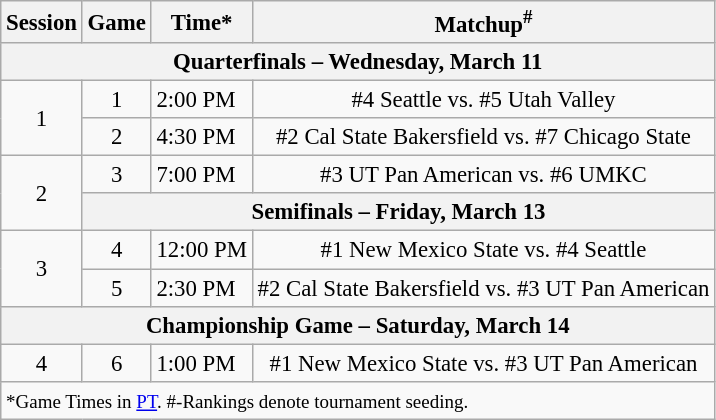<table class="wikitable" style="font-size: 95%">
<tr align="center">
<th>Session</th>
<th>Game</th>
<th>Time*</th>
<th>Matchup<sup>#</sup></th>
</tr>
<tr>
<th colspan=4>Quarterfinals – Wednesday, March 11</th>
</tr>
<tr>
<td style="text-align: center;" rowspan=2>1</td>
<td style="text-align: center;">1</td>
<td>2:00 PM</td>
<td style="text-align: center;">#4 Seattle vs. #5 Utah Valley</td>
</tr>
<tr>
<td style="text-align: center;">2</td>
<td>4:30 PM</td>
<td style="text-align: center;">#2 Cal State Bakersfield vs. #7 Chicago State</td>
</tr>
<tr>
<td style="text-align: center;" rowspan=2>2</td>
<td style="text-align: center;">3</td>
<td>7:00 PM</td>
<td style="text-align: center;">#3 UT Pan American vs. #6 UMKC</td>
</tr>
<tr>
<th colspan=4>Semifinals – Friday, March 13</th>
</tr>
<tr>
<td style="text-align: center;" rowspan=2>3</td>
<td style="text-align: center;">4</td>
<td>12:00 PM</td>
<td style="text-align: center;">#1 New Mexico State vs. #4 Seattle</td>
</tr>
<tr>
<td style="text-align: center;">5</td>
<td>2:30 PM</td>
<td style="text-align: center;">#2 Cal State Bakersfield vs. #3 UT Pan American</td>
</tr>
<tr>
<th colspan=4>Championship Game – Saturday, March 14</th>
</tr>
<tr>
<td style="text-align: center;">4</td>
<td style="text-align: center;">6</td>
<td>1:00 PM</td>
<td style="text-align: center;">#1 New Mexico State vs. #3 UT Pan American</td>
</tr>
<tr>
<td colspan=6><small>*Game Times in <a href='#'>PT</a>. #-Rankings denote tournament seeding.</small></td>
</tr>
</table>
